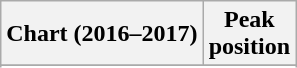<table class="wikitable sortable">
<tr>
<th>Chart (2016–2017)</th>
<th>Peak<br>position</th>
</tr>
<tr>
</tr>
<tr>
</tr>
<tr>
</tr>
<tr>
</tr>
<tr>
</tr>
</table>
